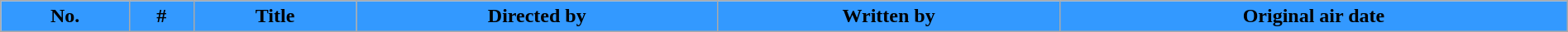<table class="wikitable plainrowheaders" style="width:100%; background:#fff;">
<tr>
<th style="background:#39f;">No.</th>
<th style="background:#39f;">#</th>
<th style="background:#39f;">Title</th>
<th style="background:#39f;">Directed by</th>
<th style="background:#39f;">Written by</th>
<th style="background:#39f;">Original air date<br>


</th>
</tr>
</table>
